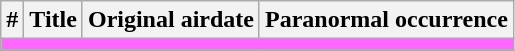<table class="wikitable plainrowheaders">
<tr>
<th>#</th>
<th>Title</th>
<th>Original airdate</th>
<th>Paranormal occurrence</th>
</tr>
<tr>
<td colspan="7" bgcolor="#ff66ff"></td>
</tr>
<tr>
</tr>
</table>
